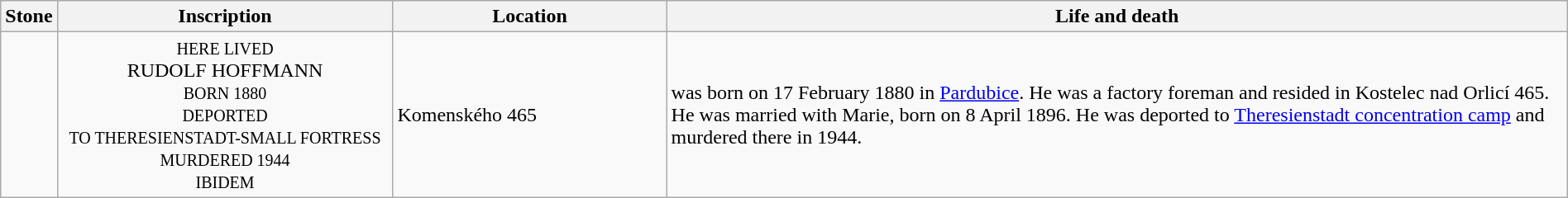<table class="wikitable sortable toptextcells" style="width:100%">
<tr>
<th class="hintergrundfarbe6 unsortable" width="120px">Stone</th>
<th class="hintergrundfarbe6 unsortable" style ="width:22%;">Inscription</th>
<th class="hintergrundfarbe6" data-sort-type="text" style ="width:18%;">Location</th>
<th class="hintergrundfarbe6" style="width:100%;">Life and death</th>
</tr>
<tr>
<td></td>
<td style="text-align:center"><div><small>HERE LIVED</small><br>RUDOLF HOFFMANN<br><small>BORN 1880<br>DEPORTED<br>TO THERESIENSTADT-SMALL FORTRESS<br>MURDERED 1944<br>IBIDEM</small></div></td>
<td>Komenského 465<br></td>
<td><strong></strong> was born on 17 February 1880 in <a href='#'>Pardubice</a>. He was a factory foreman and resided in Kostelec nad Orlicí 465. He was married with Marie, born on 8 April 1896. He was deported to <a href='#'>Theresienstadt concentration camp</a> and murdered there in 1944.</td>
</tr>
</table>
